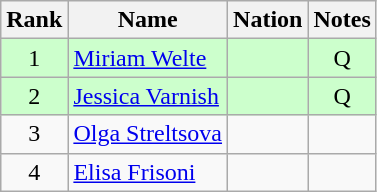<table class="wikitable sortable" style="text-align:center">
<tr>
<th>Rank</th>
<th>Name</th>
<th>Nation</th>
<th>Notes</th>
</tr>
<tr bgcolor=ccffcc>
<td>1</td>
<td align=left><a href='#'>Miriam Welte</a></td>
<td align=left></td>
<td>Q</td>
</tr>
<tr bgcolor=ccffcc>
<td>2</td>
<td align=left><a href='#'>Jessica Varnish</a></td>
<td align=left></td>
<td>Q</td>
</tr>
<tr>
<td>3</td>
<td align=left><a href='#'>Olga Streltsova</a></td>
<td align=left></td>
<td></td>
</tr>
<tr>
<td>4</td>
<td align=left><a href='#'>Elisa Frisoni</a></td>
<td align=left></td>
<td></td>
</tr>
</table>
